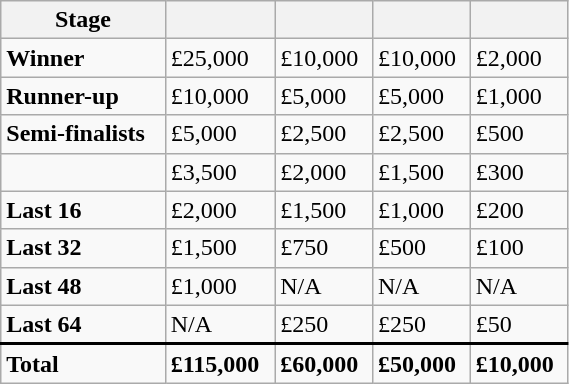<table class="wikitable" style="width:30%; margin:0">
<tr>
<th>Stage</th>
<th></th>
<th></th>
<th></th>
<th></th>
</tr>
<tr>
<td><strong>Winner</strong></td>
<td>£25,000</td>
<td>£10,000</td>
<td>£10,000</td>
<td>£2,000</td>
</tr>
<tr>
<td><strong>Runner-up</strong></td>
<td>£10,000</td>
<td>£5,000</td>
<td>£5,000</td>
<td>£1,000</td>
</tr>
<tr>
<td><strong>Semi-finalists</strong></td>
<td>£5,000</td>
<td>£2,500</td>
<td>£2,500</td>
<td>£500</td>
</tr>
<tr>
<td><strong></strong></td>
<td>£3,500</td>
<td>£2,000</td>
<td>£1,500</td>
<td>£300</td>
</tr>
<tr>
<td><strong>Last 16</strong></td>
<td>£2,000</td>
<td>£1,500</td>
<td>£1,000</td>
<td>£200</td>
</tr>
<tr>
<td><strong>Last 32</strong></td>
<td>£1,500</td>
<td>£750</td>
<td>£500</td>
<td>£100</td>
</tr>
<tr>
<td><strong>Last 48</strong></td>
<td>£1,000</td>
<td>N/A</td>
<td>N/A</td>
<td>N/A</td>
</tr>
<tr style="border-bottom:2px solid black;">
<td><strong>Last 64</strong></td>
<td>N/A</td>
<td>£250</td>
<td>£250</td>
<td>£50</td>
</tr>
<tr>
<td><strong>Total</strong></td>
<td><strong>£115,000</strong></td>
<td><strong>£60,000</strong></td>
<td><strong>£50,000</strong></td>
<td><strong>£10,000</strong></td>
</tr>
</table>
